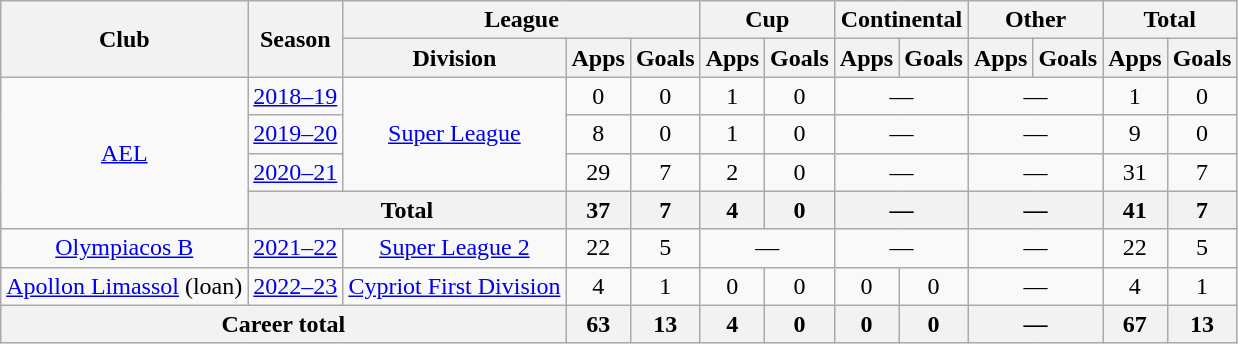<table class="wikitable" style="text-align:center">
<tr>
<th rowspan=2>Club</th>
<th rowspan=2>Season</th>
<th colspan=3>League</th>
<th colspan=2>Cup</th>
<th colspan=2>Continental</th>
<th colspan=2>Other</th>
<th colspan=2>Total</th>
</tr>
<tr>
<th>Division</th>
<th>Apps</th>
<th>Goals</th>
<th>Apps</th>
<th>Goals</th>
<th>Apps</th>
<th>Goals</th>
<th>Apps</th>
<th>Goals</th>
<th>Apps</th>
<th>Goals</th>
</tr>
<tr>
<td rowspan="4"><a href='#'>AEL</a></td>
<td><a href='#'>2018–19</a></td>
<td rowspan="3"><a href='#'>Super League</a></td>
<td>0</td>
<td>0</td>
<td>1</td>
<td>0</td>
<td colspan="2">—</td>
<td colspan="2">—</td>
<td>1</td>
<td>0</td>
</tr>
<tr>
<td><a href='#'>2019–20</a></td>
<td>8</td>
<td>0</td>
<td>1</td>
<td>0</td>
<td colspan="2">—</td>
<td colspan="2">—</td>
<td>9</td>
<td>0</td>
</tr>
<tr>
<td><a href='#'>2020–21</a></td>
<td>29</td>
<td>7</td>
<td>2</td>
<td>0</td>
<td colspan="2">—</td>
<td colspan="2">—</td>
<td>31</td>
<td>7</td>
</tr>
<tr>
<th colspan="2">Total</th>
<th>37</th>
<th>7</th>
<th>4</th>
<th>0</th>
<th colspan="2">—</th>
<th colspan="2">—</th>
<th>41</th>
<th>7</th>
</tr>
<tr>
<td><a href='#'>Olympiacos B</a></td>
<td><a href='#'>2021–22</a></td>
<td><a href='#'>Super League 2</a></td>
<td>22</td>
<td>5</td>
<td colspan="2">—</td>
<td colspan="2">—</td>
<td colspan="2">—</td>
<td>22</td>
<td>5</td>
</tr>
<tr>
<td><a href='#'>Apollon Limassol</a> (loan)</td>
<td><a href='#'>2022–23</a></td>
<td><a href='#'>Cypriot First Division</a></td>
<td>4</td>
<td>1</td>
<td>0</td>
<td>0</td>
<td>0</td>
<td>0</td>
<td colspan="2">—</td>
<td>4</td>
<td>1</td>
</tr>
<tr>
<th colspan="3">Career total</th>
<th>63</th>
<th>13</th>
<th>4</th>
<th>0</th>
<th>0</th>
<th>0</th>
<th colspan="2">—</th>
<th>67</th>
<th>13</th>
</tr>
</table>
